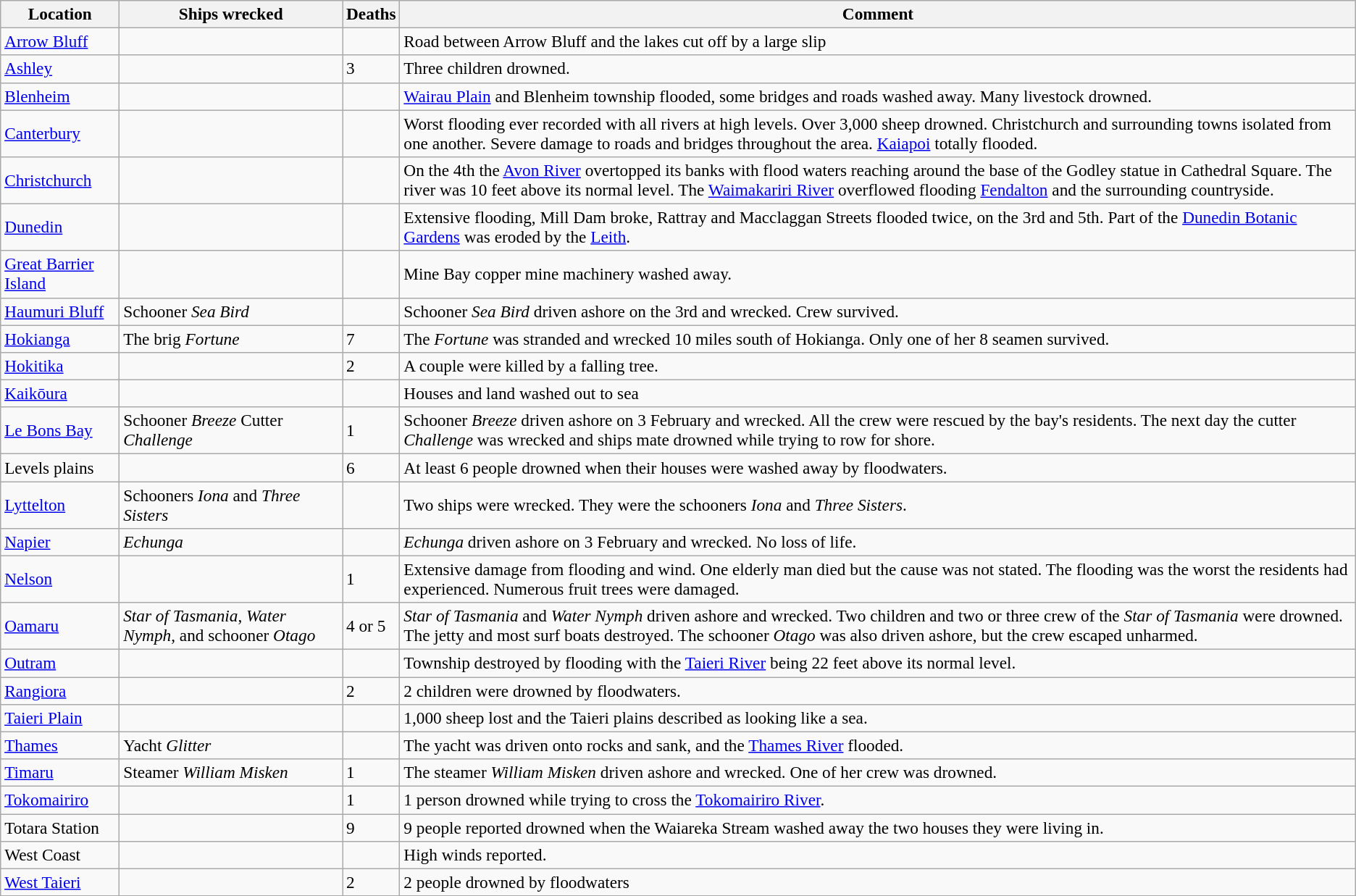<table class="wikitable sortable" style="font-size:97%;">
<tr>
<th>Location</th>
<th>Ships wrecked</th>
<th>Deaths</th>
<th>Comment</th>
</tr>
<tr>
<td><a href='#'>Arrow Bluff</a></td>
<td></td>
<td></td>
<td>Road between Arrow Bluff and the lakes cut off by a large slip</td>
</tr>
<tr>
<td><a href='#'>Ashley</a></td>
<td></td>
<td>3</td>
<td>Three children drowned.</td>
</tr>
<tr>
<td><a href='#'>Blenheim</a></td>
<td></td>
<td></td>
<td><a href='#'>Wairau Plain</a> and Blenheim township flooded, some bridges and roads washed away. Many livestock drowned.</td>
</tr>
<tr>
<td><a href='#'>Canterbury</a></td>
<td></td>
<td></td>
<td>Worst flooding ever recorded with all rivers at high levels. Over 3,000 sheep drowned. Christchurch and surrounding towns isolated from one another. Severe damage to roads and bridges throughout the area. <a href='#'>Kaiapoi</a> totally flooded.</td>
</tr>
<tr>
<td><a href='#'>Christchurch</a></td>
<td></td>
<td></td>
<td>On the 4th the <a href='#'>Avon River</a> overtopped its banks with flood waters reaching around the base of the Godley statue in Cathedral Square. The river was 10 feet above its normal level. The <a href='#'>Waimakariri River</a> overflowed flooding <a href='#'>Fendalton</a> and the surrounding countryside.</td>
</tr>
<tr>
<td><a href='#'>Dunedin</a></td>
<td></td>
<td></td>
<td>Extensive flooding, Mill Dam broke, Rattray and Macclaggan Streets flooded twice, on the 3rd and 5th. Part of the <a href='#'>Dunedin Botanic Gardens</a> was eroded by the <a href='#'>Leith</a>.</td>
</tr>
<tr>
<td><a href='#'>Great Barrier Island</a></td>
<td></td>
<td></td>
<td>Mine Bay copper mine machinery washed away.</td>
</tr>
<tr>
<td><a href='#'>Haumuri Bluff</a></td>
<td>Schooner <em>Sea Bird</em></td>
<td></td>
<td>Schooner <em>Sea Bird</em> driven ashore on the 3rd and wrecked. Crew survived.</td>
</tr>
<tr>
<td><a href='#'>Hokianga</a></td>
<td>The brig <em>Fortune</em></td>
<td>7</td>
<td>The <em>Fortune</em> was stranded and wrecked 10 miles south of Hokianga. Only one of her 8 seamen survived.</td>
</tr>
<tr>
<td><a href='#'>Hokitika</a></td>
<td></td>
<td>2</td>
<td>A couple were killed by a falling tree.</td>
</tr>
<tr>
<td><a href='#'>Kaikōura</a></td>
<td></td>
<td></td>
<td>Houses and land washed out to sea</td>
</tr>
<tr>
<td><a href='#'>Le Bons Bay</a></td>
<td>Schooner <em>Breeze</em> Cutter <em>Challenge</em></td>
<td>1</td>
<td>Schooner <em>Breeze</em> driven ashore on 3 February and wrecked. All the crew were rescued by the bay's residents. The next day the cutter <em>Challenge</em> was wrecked and ships mate drowned while trying to row for shore.</td>
</tr>
<tr>
<td>Levels plains</td>
<td></td>
<td>6</td>
<td>At least 6 people drowned when their houses were washed away by floodwaters.</td>
</tr>
<tr>
<td><a href='#'>Lyttelton</a></td>
<td>Schooners <em>Iona</em> and <em>Three Sisters</em></td>
<td></td>
<td>Two ships were wrecked. They were the schooners <em>Iona</em> and <em>Three Sisters</em>.</td>
</tr>
<tr>
<td><a href='#'>Napier</a></td>
<td><em>Echunga</em></td>
<td></td>
<td><em>Echunga</em> driven ashore on 3 February and wrecked. No loss of life.</td>
</tr>
<tr>
<td><a href='#'>Nelson</a></td>
<td></td>
<td>1</td>
<td>Extensive damage from flooding and wind. One elderly man died but the cause was not stated. The flooding was the worst the residents had experienced. Numerous fruit trees were damaged.</td>
</tr>
<tr>
<td><a href='#'>Oamaru</a></td>
<td><em>Star of Tasmania</em>, <em>Water Nymph</em>, and schooner <em>Otago</em></td>
<td>4 or 5</td>
<td><em>Star of Tasmania</em> and <em>Water Nymph</em> driven ashore and wrecked. Two children and two or three crew of the <em>Star of Tasmania</em> were drowned. The jetty and most surf boats destroyed. The schooner <em>Otago</em> was also driven ashore, but the crew escaped unharmed.</td>
</tr>
<tr>
<td><a href='#'>Outram</a></td>
<td></td>
<td></td>
<td>Township destroyed by flooding with the <a href='#'>Taieri River</a> being 22 feet above its normal level.</td>
</tr>
<tr>
<td><a href='#'>Rangiora</a></td>
<td></td>
<td>2</td>
<td>2 children were drowned by floodwaters.</td>
</tr>
<tr>
<td><a href='#'>Taieri Plain</a></td>
<td></td>
<td></td>
<td>1,000 sheep lost and the Taieri plains described as looking like a sea.</td>
</tr>
<tr>
<td><a href='#'>Thames</a></td>
<td>Yacht <em>Glitter</em></td>
<td></td>
<td>The yacht was driven onto rocks and sank, and the <a href='#'>Thames River</a> flooded.</td>
</tr>
<tr>
<td><a href='#'>Timaru</a></td>
<td>Steamer <em>William Misken</em></td>
<td>1</td>
<td>The steamer <em>William Misken</em> driven ashore and wrecked. One of her crew was drowned.</td>
</tr>
<tr>
<td><a href='#'>Tokomairiro</a></td>
<td></td>
<td>1</td>
<td>1 person drowned while trying to cross the <a href='#'>Tokomairiro River</a>.</td>
</tr>
<tr>
<td>Totara Station</td>
<td></td>
<td>9</td>
<td>9 people reported drowned when the Waiareka Stream washed away the two houses they were living in.</td>
</tr>
<tr>
<td>West Coast</td>
<td></td>
<td></td>
<td>High winds reported.</td>
</tr>
<tr>
<td><a href='#'>West Taieri</a></td>
<td></td>
<td>2</td>
<td>2 people drowned by floodwaters</td>
</tr>
</table>
